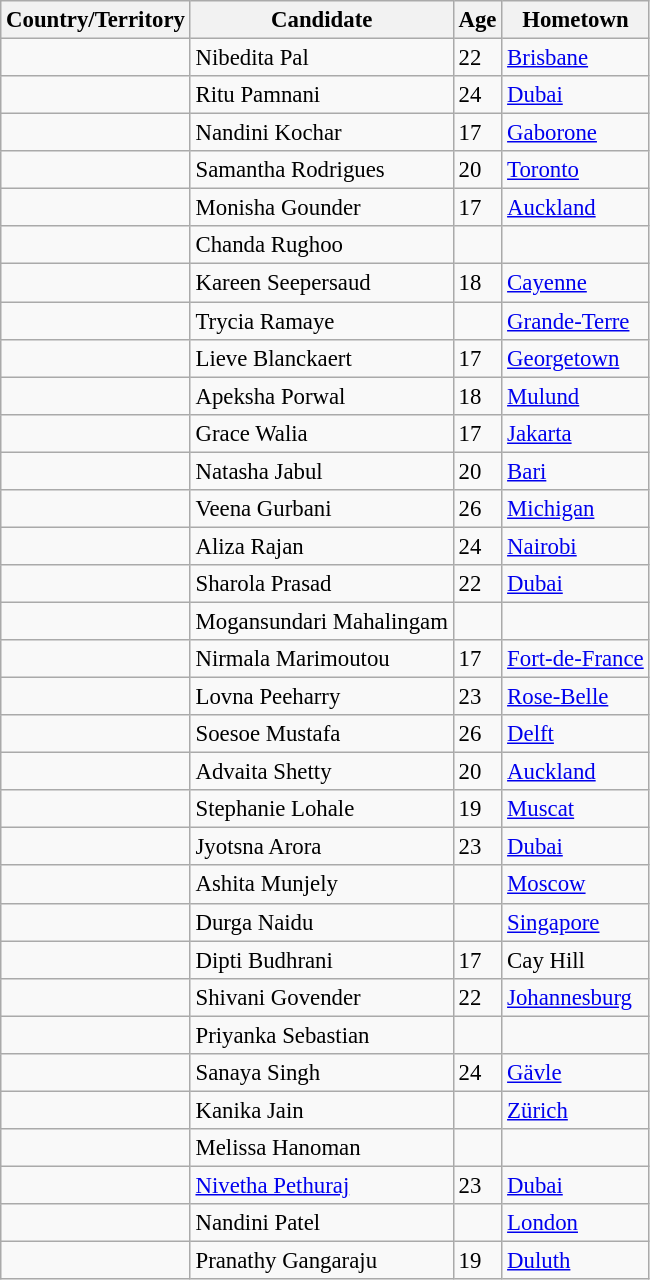<table class="wikitable sortable" style="font-size: 95%;">
<tr>
<th>Country/Territory</th>
<th>Candidate</th>
<th>Age</th>
<th>Hometown</th>
</tr>
<tr>
<td><strong></strong></td>
<td>Nibedita Pal</td>
<td>22</td>
<td><a href='#'>Brisbane</a></td>
</tr>
<tr>
<td><strong></strong></td>
<td>Ritu Pamnani</td>
<td>24</td>
<td><a href='#'>Dubai</a></td>
</tr>
<tr>
<td><strong></strong></td>
<td>Nandini Kochar</td>
<td>17</td>
<td><a href='#'>Gaborone</a></td>
</tr>
<tr>
<td><strong></strong></td>
<td>Samantha Rodrigues</td>
<td>20</td>
<td><a href='#'>Toronto</a></td>
</tr>
<tr>
<td><strong></strong></td>
<td>Monisha Gounder</td>
<td>17</td>
<td><a href='#'>Auckland</a></td>
</tr>
<tr>
<td><strong></strong></td>
<td>Chanda Rughoo</td>
<td></td>
<td></td>
</tr>
<tr>
<td><strong></strong></td>
<td>Kareen Seepersaud</td>
<td>18</td>
<td><a href='#'>Cayenne</a></td>
</tr>
<tr>
<td><strong></strong></td>
<td>Trycia Ramaye</td>
<td></td>
<td><a href='#'>Grande-Terre</a></td>
</tr>
<tr>
<td><strong></strong></td>
<td>Lieve Blanckaert</td>
<td>17</td>
<td><a href='#'>Georgetown</a></td>
</tr>
<tr>
<td><strong></strong></td>
<td>Apeksha Porwal</td>
<td>18</td>
<td><a href='#'>Mulund</a></td>
</tr>
<tr>
<td><strong></strong></td>
<td>Grace Walia</td>
<td>17</td>
<td><a href='#'>Jakarta</a></td>
</tr>
<tr>
<td><strong></strong></td>
<td>Natasha Jabul</td>
<td>20</td>
<td><a href='#'>Bari</a></td>
</tr>
<tr>
<td><strong></strong></td>
<td>Veena Gurbani</td>
<td>26</td>
<td><a href='#'>Michigan</a></td>
</tr>
<tr>
<td><strong></strong></td>
<td>Aliza Rajan</td>
<td>24</td>
<td><a href='#'>Nairobi</a></td>
</tr>
<tr>
<td><strong></strong></td>
<td>Sharola Prasad</td>
<td>22</td>
<td><a href='#'>Dubai</a></td>
</tr>
<tr>
<td><strong></strong></td>
<td>Mogansundari Mahalingam</td>
<td></td>
<td></td>
</tr>
<tr>
<td><strong></strong></td>
<td>Nirmala Marimoutou</td>
<td>17</td>
<td><a href='#'>Fort-de-France</a></td>
</tr>
<tr>
<td><strong></strong></td>
<td>Lovna Peeharry</td>
<td>23</td>
<td><a href='#'>Rose-Belle</a></td>
</tr>
<tr>
<td><strong></strong></td>
<td>Soesoe Mustafa</td>
<td>26</td>
<td><a href='#'>Delft</a></td>
</tr>
<tr>
<td><strong></strong></td>
<td>Advaita Shetty</td>
<td>20</td>
<td><a href='#'>Auckland</a></td>
</tr>
<tr>
<td><strong></strong></td>
<td>Stephanie Lohale</td>
<td>19</td>
<td><a href='#'>Muscat</a></td>
</tr>
<tr>
<td><strong></strong></td>
<td>Jyotsna Arora</td>
<td>23</td>
<td><a href='#'>Dubai</a></td>
</tr>
<tr>
<td><strong></strong></td>
<td>Ashita Munjely</td>
<td></td>
<td><a href='#'>Moscow</a></td>
</tr>
<tr>
<td><strong></strong></td>
<td>Durga Naidu</td>
<td></td>
<td><a href='#'>Singapore</a></td>
</tr>
<tr>
<td><strong></strong></td>
<td>Dipti Budhrani</td>
<td>17</td>
<td>Cay Hill</td>
</tr>
<tr>
<td><strong></strong></td>
<td>Shivani Govender</td>
<td>22</td>
<td><a href='#'>Johannesburg</a></td>
</tr>
<tr>
<td><strong></strong></td>
<td>Priyanka Sebastian</td>
<td></td>
<td></td>
</tr>
<tr>
<td><strong></strong></td>
<td>Sanaya Singh</td>
<td>24</td>
<td><a href='#'>Gävle</a></td>
</tr>
<tr>
<td><strong></strong></td>
<td>Kanika Jain</td>
<td></td>
<td><a href='#'>Zürich</a></td>
</tr>
<tr>
<td><strong></strong></td>
<td>Melissa Hanoman</td>
<td></td>
<td></td>
</tr>
<tr>
<td><strong></strong></td>
<td><a href='#'>Nivetha Pethuraj</a></td>
<td>23</td>
<td><a href='#'>Dubai</a></td>
</tr>
<tr>
<td><strong></strong></td>
<td>Nandini Patel</td>
<td></td>
<td><a href='#'>London</a></td>
</tr>
<tr>
<td><strong></strong></td>
<td>Pranathy Gangaraju</td>
<td>19</td>
<td><a href='#'>Duluth</a></td>
</tr>
</table>
